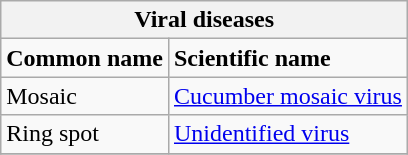<table class="wikitable" style="clear">
<tr>
<th colspan=2><strong>Viral diseases</strong><br></th>
</tr>
<tr>
<td><strong>Common name</strong></td>
<td><strong>Scientific name</strong></td>
</tr>
<tr>
<td>Mosaic</td>
<td><a href='#'>Cucumber mosaic virus</a></td>
</tr>
<tr>
<td>Ring spot</td>
<td><a href='#'>Unidentified virus</a></td>
</tr>
<tr>
</tr>
</table>
